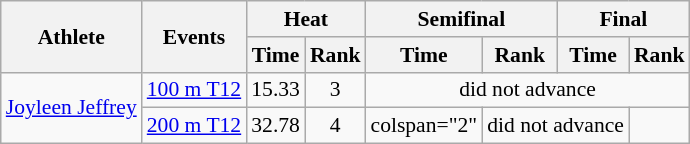<table class=wikitable style="font-size:90%">
<tr>
<th rowspan="2">Athlete</th>
<th rowspan="2">Events</th>
<th colspan="2">Heat</th>
<th colspan="2">Semifinal</th>
<th colspan="2">Final</th>
</tr>
<tr>
<th>Time</th>
<th>Rank</th>
<th>Time</th>
<th>Rank</th>
<th>Time</th>
<th>Rank</th>
</tr>
<tr align=center>
<td align=left rowspan=2><a href='#'>Joyleen Jeffrey</a></td>
<td align=left><a href='#'>100 m T12</a></td>
<td>15.33</td>
<td>3</td>
<td colspan=4>did not advance</td>
</tr>
<tr align=center>
<td align=left><a href='#'>200 m T12</a></td>
<td>32.78</td>
<td>4</td>
<td>colspan="2" </td>
<td colspan=2>did not advance</td>
</tr>
</table>
